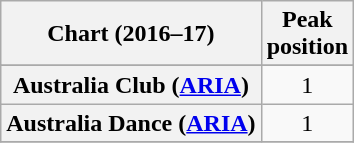<table class="wikitable sortable plainrowheaders" style="text-align:center">
<tr>
<th scope="col">Chart (2016–17)</th>
<th scope="col">Peak<br> position</th>
</tr>
<tr>
</tr>
<tr>
<th scope="row">Australia Club (<a href='#'>ARIA</a>)</th>
<td>1</td>
</tr>
<tr>
<th scope="row">Australia Dance (<a href='#'>ARIA</a>)</th>
<td>1</td>
</tr>
<tr>
</tr>
</table>
